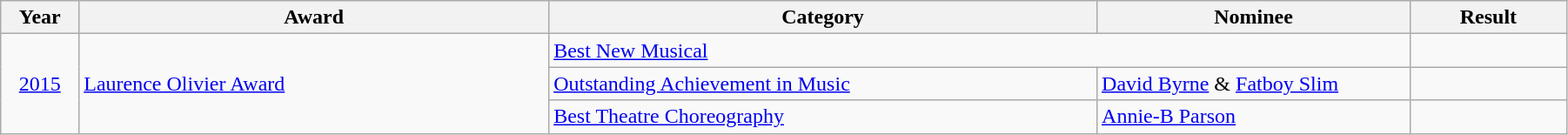<table class="wikitable"  width="95%">
<tr>
<th width="5%">Year</th>
<th width="30%">Award</th>
<th width="35%">Category</th>
<th width="20%">Nominee</th>
<th width="10%">Result</th>
</tr>
<tr>
<td rowspan="3" align="center"><a href='#'>2015</a></td>
<td rowspan="3"><a href='#'>Laurence Olivier Award</a></td>
<td colspan="2"><a href='#'>Best New Musical</a></td>
<td></td>
</tr>
<tr>
<td><a href='#'>Outstanding Achievement in Music</a></td>
<td><a href='#'>David Byrne</a> & <a href='#'>Fatboy Slim</a></td>
<td></td>
</tr>
<tr>
<td><a href='#'>Best Theatre Choreography</a></td>
<td><a href='#'>Annie-B Parson</a></td>
<td></td>
</tr>
</table>
